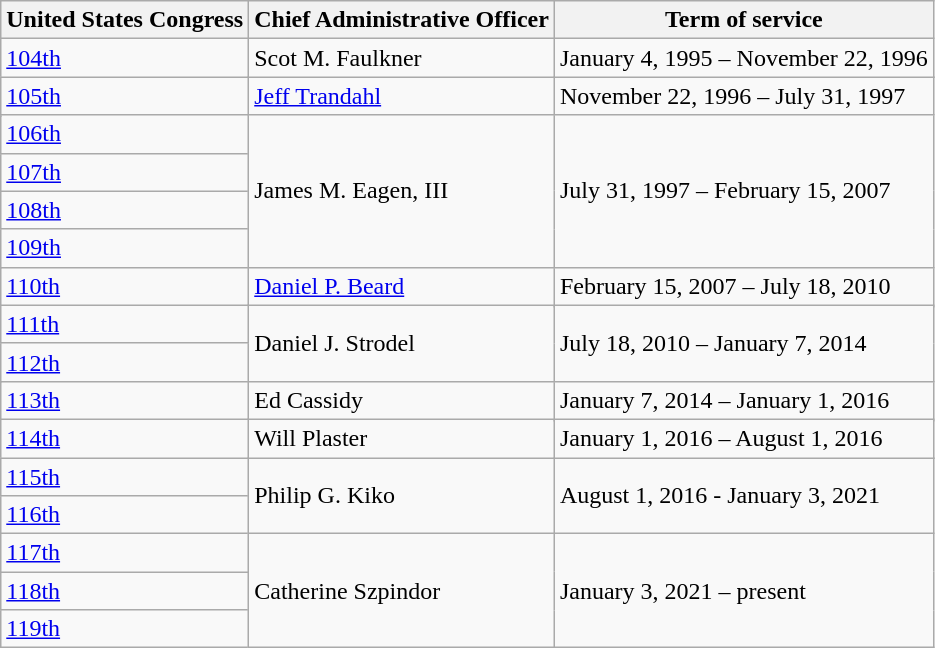<table class=wikitable>
<tr>
<th>United States Congress</th>
<th>Chief Administrative Officer</th>
<th>Term of service</th>
</tr>
<tr>
<td rowspan=2><a href='#'>104th</a></td>
<td>Scot M. Faulkner</td>
<td>January 4, 1995 – November 22, 1996</td>
</tr>
<tr>
<td rowspan=2><a href='#'>Jeff Trandahl</a></td>
<td rowspan=2>November 22, 1996 – July 31, 1997</td>
</tr>
<tr>
<td rowspan=2><a href='#'>105th</a></td>
</tr>
<tr>
<td rowspan=6>James M. Eagen, III</td>
<td rowspan=6>July 31, 1997 – February 15, 2007</td>
</tr>
<tr>
<td><a href='#'>106th</a></td>
</tr>
<tr>
<td><a href='#'>107th</a></td>
</tr>
<tr>
<td><a href='#'>108th</a></td>
</tr>
<tr>
<td><a href='#'>109th</a></td>
</tr>
<tr>
<td rowspan=2><a href='#'>110th</a></td>
</tr>
<tr>
<td rowspan=2><a href='#'>Daniel P. Beard</a></td>
<td rowspan=2>February 15, 2007 – July 18, 2010</td>
</tr>
<tr>
<td rowspan=2><a href='#'>111th</a></td>
</tr>
<tr>
<td rowspan=3>Daniel J. Strodel</td>
<td rowspan=3>July 18, 2010 – January 7, 2014</td>
</tr>
<tr>
<td><a href='#'>112th</a></td>
</tr>
<tr>
<td rowspan=2><a href='#'>113th</a></td>
</tr>
<tr>
<td rowspan="2">Ed Cassidy</td>
<td rowspan="2" rowpsan="3">January 7, 2014 – January 1, 2016</td>
</tr>
<tr>
<td rowspan=3><a href='#'>114th</a></td>
</tr>
<tr>
<td>Will Plaster</td>
<td>January 1, 2016 – August 1, 2016</td>
</tr>
<tr>
<td rowspan=3>Philip G. Kiko</td>
<td rowspan=3>August 1, 2016 - January 3, 2021</td>
</tr>
<tr>
<td><a href='#'>115th</a></td>
</tr>
<tr>
<td><a href='#'>116th</a></td>
</tr>
<tr>
<td><a href='#'>117th</a></td>
<td rowspan="3">Catherine Szpindor</td>
<td rowspan="3">January 3, 2021 – present</td>
</tr>
<tr>
<td><a href='#'>118th</a></td>
</tr>
<tr>
<td><a href='#'>119th</a></td>
</tr>
</table>
